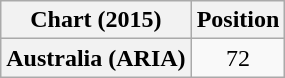<table class="wikitable plainrowheaders" style="text-align:center">
<tr>
<th scope="col">Chart (2015)</th>
<th scope="col">Position</th>
</tr>
<tr>
<th scope="row">Australia (ARIA)</th>
<td>72</td>
</tr>
</table>
